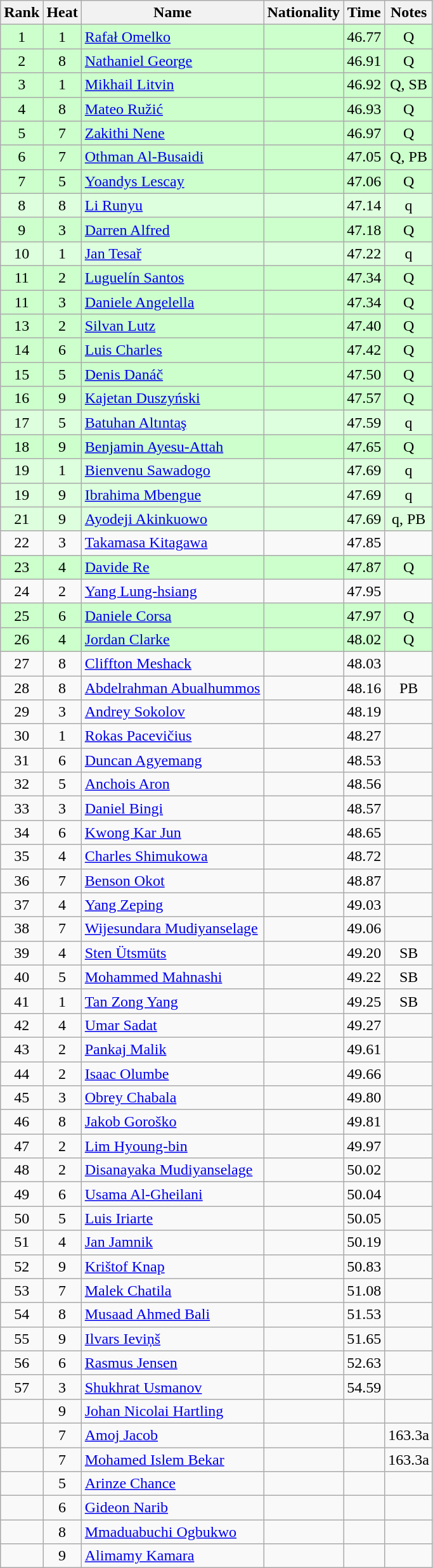<table class="wikitable sortable" style="text-align:center">
<tr>
<th>Rank</th>
<th>Heat</th>
<th>Name</th>
<th>Nationality</th>
<th>Time</th>
<th>Notes</th>
</tr>
<tr bgcolor=ccffcc>
<td>1</td>
<td>1</td>
<td align=left><a href='#'>Rafał Omelko</a></td>
<td align=left></td>
<td>46.77</td>
<td>Q</td>
</tr>
<tr bgcolor=ccffcc>
<td>2</td>
<td>8</td>
<td align=left><a href='#'>Nathaniel George</a></td>
<td align=left></td>
<td>46.91</td>
<td>Q</td>
</tr>
<tr bgcolor=ccffcc>
<td>3</td>
<td>1</td>
<td align=left><a href='#'>Mikhail Litvin</a></td>
<td align=left></td>
<td>46.92</td>
<td>Q, SB</td>
</tr>
<tr bgcolor=ccffcc>
<td>4</td>
<td>8</td>
<td align=left><a href='#'>Mateo Ružić</a></td>
<td align=left></td>
<td>46.93</td>
<td>Q</td>
</tr>
<tr bgcolor=ccffcc>
<td>5</td>
<td>7</td>
<td align=left><a href='#'>Zakithi Nene</a></td>
<td align=left></td>
<td>46.97</td>
<td>Q</td>
</tr>
<tr bgcolor=ccffcc>
<td>6</td>
<td>7</td>
<td align=left><a href='#'>Othman Al-Busaidi</a></td>
<td align=left></td>
<td>47.05</td>
<td>Q, PB</td>
</tr>
<tr bgcolor=ccffcc>
<td>7</td>
<td>5</td>
<td align=left><a href='#'>Yoandys Lescay</a></td>
<td align=left></td>
<td>47.06</td>
<td>Q</td>
</tr>
<tr bgcolor=ddffdd>
<td>8</td>
<td>8</td>
<td align=left><a href='#'>Li Runyu</a></td>
<td align=left></td>
<td>47.14</td>
<td>q</td>
</tr>
<tr bgcolor=ccffcc>
<td>9</td>
<td>3</td>
<td align=left><a href='#'>Darren Alfred</a></td>
<td align=left></td>
<td>47.18</td>
<td>Q</td>
</tr>
<tr bgcolor=ddffdd>
<td>10</td>
<td>1</td>
<td align=left><a href='#'>Jan Tesař</a></td>
<td align=left></td>
<td>47.22</td>
<td>q</td>
</tr>
<tr bgcolor=ccffcc>
<td>11</td>
<td>2</td>
<td align=left><a href='#'>Luguelín Santos</a></td>
<td align=left></td>
<td>47.34</td>
<td>Q</td>
</tr>
<tr bgcolor=ccffcc>
<td>11</td>
<td>3</td>
<td align=left><a href='#'>Daniele Angelella</a></td>
<td align=left></td>
<td>47.34</td>
<td>Q</td>
</tr>
<tr bgcolor=ccffcc>
<td>13</td>
<td>2</td>
<td align=left><a href='#'>Silvan Lutz</a></td>
<td align=left></td>
<td>47.40</td>
<td>Q</td>
</tr>
<tr bgcolor=ccffcc>
<td>14</td>
<td>6</td>
<td align=left><a href='#'>Luis Charles</a></td>
<td align=left></td>
<td>47.42</td>
<td>Q</td>
</tr>
<tr bgcolor=ccffcc>
<td>15</td>
<td>5</td>
<td align=left><a href='#'>Denis Danáč</a></td>
<td align=left></td>
<td>47.50</td>
<td>Q</td>
</tr>
<tr bgcolor=ccffcc>
<td>16</td>
<td>9</td>
<td align=left><a href='#'>Kajetan Duszyński</a></td>
<td align=left></td>
<td>47.57</td>
<td>Q</td>
</tr>
<tr bgcolor=ddffdd>
<td>17</td>
<td>5</td>
<td align=left><a href='#'>Batuhan Altıntaş</a></td>
<td align=left></td>
<td>47.59</td>
<td>q</td>
</tr>
<tr bgcolor=ccffcc>
<td>18</td>
<td>9</td>
<td align=left><a href='#'>Benjamin Ayesu-Attah</a></td>
<td align=left></td>
<td>47.65</td>
<td>Q</td>
</tr>
<tr bgcolor=ddffdd>
<td>19</td>
<td>1</td>
<td align=left><a href='#'>Bienvenu Sawadogo</a></td>
<td align=left></td>
<td>47.69</td>
<td>q</td>
</tr>
<tr bgcolor=ddffdd>
<td>19</td>
<td>9</td>
<td align=left><a href='#'>Ibrahima Mbengue</a></td>
<td align=left></td>
<td>47.69</td>
<td>q</td>
</tr>
<tr bgcolor=ddffdd>
<td>21</td>
<td>9</td>
<td align=left><a href='#'>Ayodeji Akinkuowo</a></td>
<td align=left></td>
<td>47.69</td>
<td>q, PB</td>
</tr>
<tr>
<td>22</td>
<td>3</td>
<td align=left><a href='#'>Takamasa Kitagawa</a></td>
<td align=left></td>
<td>47.85</td>
<td></td>
</tr>
<tr bgcolor=ccffcc>
<td>23</td>
<td>4</td>
<td align=left><a href='#'>Davide Re</a></td>
<td align=left></td>
<td>47.87</td>
<td>Q</td>
</tr>
<tr>
<td>24</td>
<td>2</td>
<td align=left><a href='#'>Yang Lung-hsiang</a></td>
<td align=left></td>
<td>47.95</td>
<td></td>
</tr>
<tr bgcolor=ccffcc>
<td>25</td>
<td>6</td>
<td align=left><a href='#'>Daniele Corsa</a></td>
<td align=left></td>
<td>47.97</td>
<td>Q</td>
</tr>
<tr bgcolor=ccffcc>
<td>26</td>
<td>4</td>
<td align=left><a href='#'>Jordan Clarke</a></td>
<td align=left></td>
<td>48.02</td>
<td>Q</td>
</tr>
<tr>
<td>27</td>
<td>8</td>
<td align=left><a href='#'>Cliffton Meshack</a></td>
<td align=left></td>
<td>48.03</td>
<td></td>
</tr>
<tr>
<td>28</td>
<td>8</td>
<td align=left><a href='#'>Abdelrahman Abualhummos</a></td>
<td align=left></td>
<td>48.16</td>
<td>PB</td>
</tr>
<tr>
<td>29</td>
<td>3</td>
<td align=left><a href='#'>Andrey Sokolov</a></td>
<td align=left></td>
<td>48.19</td>
<td></td>
</tr>
<tr>
<td>30</td>
<td>1</td>
<td align=left><a href='#'>Rokas Pacevičius</a></td>
<td align=left></td>
<td>48.27</td>
<td></td>
</tr>
<tr>
<td>31</td>
<td>6</td>
<td align=left><a href='#'>Duncan Agyemang</a></td>
<td align=left></td>
<td>48.53</td>
<td></td>
</tr>
<tr>
<td>32</td>
<td>5</td>
<td align=left><a href='#'>Anchois Aron</a></td>
<td align=left></td>
<td>48.56</td>
<td></td>
</tr>
<tr>
<td>33</td>
<td>3</td>
<td align=left><a href='#'>Daniel Bingi</a></td>
<td align=left></td>
<td>48.57</td>
<td></td>
</tr>
<tr>
<td>34</td>
<td>6</td>
<td align=left><a href='#'>Kwong Kar Jun</a></td>
<td align=left></td>
<td>48.65</td>
<td></td>
</tr>
<tr>
<td>35</td>
<td>4</td>
<td align=left><a href='#'>Charles Shimukowa</a></td>
<td align=left></td>
<td>48.72</td>
<td></td>
</tr>
<tr>
<td>36</td>
<td>7</td>
<td align=left><a href='#'>Benson Okot</a></td>
<td align=left></td>
<td>48.87</td>
<td></td>
</tr>
<tr>
<td>37</td>
<td>4</td>
<td align=left><a href='#'>Yang Zeping</a></td>
<td align=left></td>
<td>49.03</td>
<td></td>
</tr>
<tr>
<td>38</td>
<td>7</td>
<td align=left><a href='#'>Wijesundara Mudiyanselage</a></td>
<td align=left></td>
<td>49.06</td>
<td></td>
</tr>
<tr>
<td>39</td>
<td>4</td>
<td align=left><a href='#'>Sten Ütsmüts</a></td>
<td align=left></td>
<td>49.20</td>
<td>SB</td>
</tr>
<tr>
<td>40</td>
<td>5</td>
<td align=left><a href='#'>Mohammed Mahnashi</a></td>
<td align=left></td>
<td>49.22</td>
<td>SB</td>
</tr>
<tr>
<td>41</td>
<td>1</td>
<td align=left><a href='#'>Tan Zong Yang</a></td>
<td align=left></td>
<td>49.25</td>
<td>SB</td>
</tr>
<tr>
<td>42</td>
<td>4</td>
<td align=left><a href='#'>Umar Sadat</a></td>
<td align=left></td>
<td>49.27</td>
<td></td>
</tr>
<tr>
<td>43</td>
<td>2</td>
<td align=left><a href='#'>Pankaj Malik</a></td>
<td align=left></td>
<td>49.61</td>
<td></td>
</tr>
<tr>
<td>44</td>
<td>2</td>
<td align=left><a href='#'>Isaac Olumbe</a></td>
<td align=left></td>
<td>49.66</td>
<td></td>
</tr>
<tr>
<td>45</td>
<td>3</td>
<td align=left><a href='#'>Obrey Chabala</a></td>
<td align=left></td>
<td>49.80</td>
<td></td>
</tr>
<tr>
<td>46</td>
<td>8</td>
<td align=left><a href='#'>Jakob Goroško</a></td>
<td align=left></td>
<td>49.81</td>
<td></td>
</tr>
<tr>
<td>47</td>
<td>2</td>
<td align=left><a href='#'>Lim Hyoung-bin</a></td>
<td align=left></td>
<td>49.97</td>
<td></td>
</tr>
<tr>
<td>48</td>
<td>2</td>
<td align=left><a href='#'>Disanayaka Mudiyanselage</a></td>
<td align=left></td>
<td>50.02</td>
<td></td>
</tr>
<tr>
<td>49</td>
<td>6</td>
<td align=left><a href='#'>Usama Al-Gheilani</a></td>
<td align=left></td>
<td>50.04</td>
<td></td>
</tr>
<tr>
<td>50</td>
<td>5</td>
<td align=left><a href='#'>Luis Iriarte</a></td>
<td align=left></td>
<td>50.05</td>
<td></td>
</tr>
<tr>
<td>51</td>
<td>4</td>
<td align=left><a href='#'>Jan Jamnik</a></td>
<td align=left></td>
<td>50.19</td>
<td></td>
</tr>
<tr>
<td>52</td>
<td>9</td>
<td align=left><a href='#'>Krištof Knap</a></td>
<td align=left></td>
<td>50.83</td>
<td></td>
</tr>
<tr>
<td>53</td>
<td>7</td>
<td align=left><a href='#'>Malek Chatila</a></td>
<td align=left></td>
<td>51.08</td>
<td></td>
</tr>
<tr>
<td>54</td>
<td>8</td>
<td align=left><a href='#'>Musaad Ahmed Bali</a></td>
<td align=left></td>
<td>51.53</td>
<td></td>
</tr>
<tr>
<td>55</td>
<td>9</td>
<td align=left><a href='#'>Ilvars Ieviņš</a></td>
<td align=left></td>
<td>51.65</td>
<td></td>
</tr>
<tr>
<td>56</td>
<td>6</td>
<td align=left><a href='#'>Rasmus Jensen</a></td>
<td align=left></td>
<td>52.63</td>
<td></td>
</tr>
<tr>
<td>57</td>
<td>3</td>
<td align=left><a href='#'>Shukhrat Usmanov</a></td>
<td align=left></td>
<td>54.59</td>
<td></td>
</tr>
<tr>
<td></td>
<td>9</td>
<td align=left><a href='#'>Johan Nicolai Hartling</a></td>
<td align=left></td>
<td></td>
<td></td>
</tr>
<tr>
<td></td>
<td>7</td>
<td align=left><a href='#'>Amoj Jacob</a></td>
<td align=left></td>
<td></td>
<td>163.3a</td>
</tr>
<tr>
<td></td>
<td>7</td>
<td align=left><a href='#'>Mohamed Islem Bekar</a></td>
<td align=left></td>
<td></td>
<td>163.3a</td>
</tr>
<tr>
<td></td>
<td>5</td>
<td align=left><a href='#'>Arinze Chance</a></td>
<td align=left></td>
<td></td>
<td></td>
</tr>
<tr>
<td></td>
<td>6</td>
<td align=left><a href='#'>Gideon Narib</a></td>
<td align=left></td>
<td></td>
<td></td>
</tr>
<tr>
<td></td>
<td>8</td>
<td align=left><a href='#'>Mmaduabuchi Ogbukwo</a></td>
<td align=left></td>
<td></td>
<td></td>
</tr>
<tr>
<td></td>
<td>9</td>
<td align=left><a href='#'>Alimamy Kamara</a></td>
<td align=left></td>
<td></td>
<td></td>
</tr>
</table>
